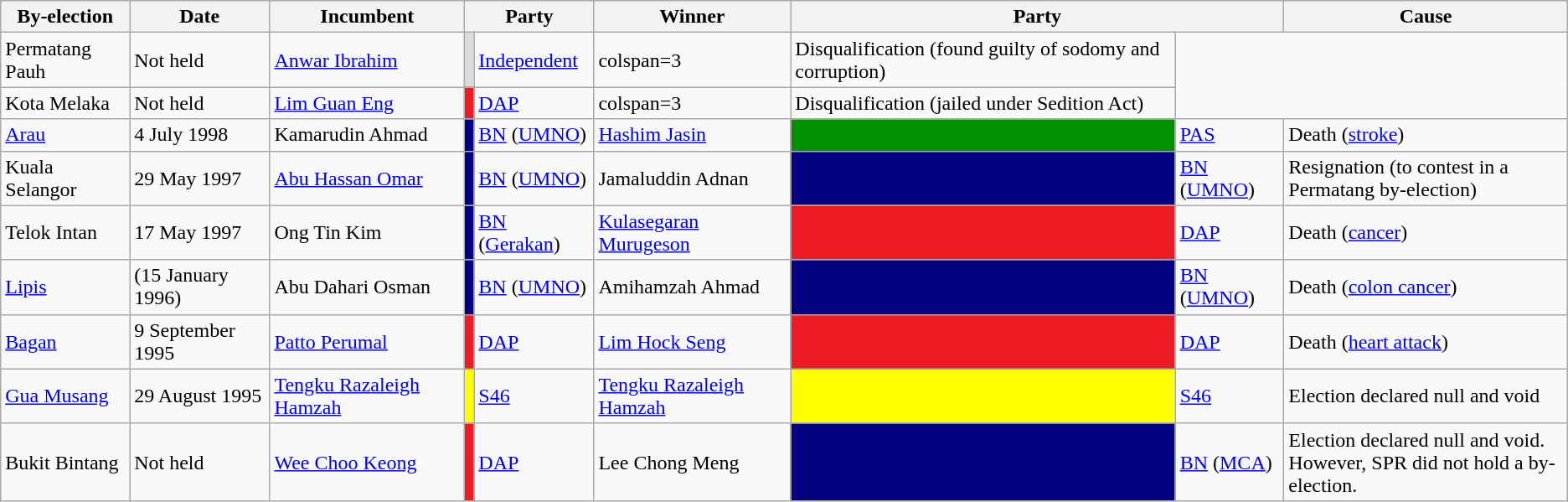<table class="wikitable">
<tr>
<th>By-election</th>
<th>Date</th>
<th>Incumbent</th>
<th colspan=2>Party</th>
<th>Winner</th>
<th colspan=2>Party</th>
<th>Cause</th>
</tr>
<tr>
<td>Permatang Pauh</td>
<td>Not held</td>
<td><a href='#'>Anwar Ibrahim</a></td>
<td bgcolor=#DCDCDC></td>
<td><a href='#'>Independent</a></td>
<td>colspan=3 </td>
<td>Disqualification (found guilty of sodomy and corruption)</td>
</tr>
<tr>
<td>Kota Melaka</td>
<td>Not held</td>
<td><a href='#'>Lim Guan Eng</a></td>
<td bgcolor=#ED1C24></td>
<td><a href='#'>DAP</a></td>
<td>colspan=3 </td>
<td>Disqualification (jailed under Sedition Act)</td>
</tr>
<tr>
<td><a href='#'>Arau</a></td>
<td>4 July 1998</td>
<td>Kamarudin Ahmad</td>
<td bgcolor=#000080></td>
<td><a href='#'>BN</a> (<a href='#'>UMNO</a>)</td>
<td><a href='#'>Hashim Jasin</a></td>
<td bgcolor=#009000></td>
<td><a href='#'>PAS</a></td>
<td>Death (<a href='#'>stroke</a>)</td>
</tr>
<tr>
<td>Kuala Selangor</td>
<td>29 May 1997</td>
<td><a href='#'>Abu Hassan Omar</a></td>
<td bgcolor=#000080></td>
<td><a href='#'>BN</a> (<a href='#'>UMNO</a>)</td>
<td>Jamaluddin Adnan</td>
<td bgcolor=#000080></td>
<td><a href='#'>BN</a> (<a href='#'>UMNO</a>)</td>
<td>Resignation (to contest in a<br> Permatang by-election)</td>
</tr>
<tr>
<td>Telok Intan</td>
<td>17 May 1997</td>
<td>Ong Tin Kim</td>
<td bgcolor=#000080></td>
<td><a href='#'>BN</a> (<a href='#'>Gerakan</a>)</td>
<td><a href='#'>Kulasegaran Murugeson</a></td>
<td bgcolor=#ED1C24></td>
<td><a href='#'>DAP</a></td>
<td>Death (<a href='#'>cancer</a>)</td>
</tr>
<tr>
<td><a href='#'>Lipis</a></td>
<td>(15 January 1996)</td>
<td>Abu Dahari Osman</td>
<td bgcolor=#000080></td>
<td><a href='#'>BN</a> (<a href='#'>UMNO</a>)</td>
<td>Amihamzah Ahmad</td>
<td bgcolor=#000080></td>
<td><a href='#'>BN</a> (<a href='#'>UMNO</a>)</td>
<td>Death (<a href='#'>colon cancer</a>)</td>
</tr>
<tr>
<td><a href='#'>Bagan</a></td>
<td>9 September 1995</td>
<td><a href='#'>Patto Perumal</a></td>
<td bgcolor=#ED1C24></td>
<td><a href='#'>DAP</a></td>
<td><a href='#'>Lim Hock Seng</a></td>
<td bgcolor=#ED1C24></td>
<td><a href='#'>DAP</a></td>
<td>Death (<a href='#'>heart attack</a>)</td>
</tr>
<tr>
<td><a href='#'>Gua Musang</a></td>
<td>29 August 1995</td>
<td><a href='#'>Tengku Razaleigh Hamzah</a></td>
<td bgcolor=#FFFF00></td>
<td><a href='#'>S46</a></td>
<td><a href='#'>Tengku Razaleigh Hamzah</a></td>
<td bgcolor=#FFFF00></td>
<td><a href='#'>S46</a></td>
<td>Election declared null and void</td>
</tr>
<tr>
<td>Bukit Bintang</td>
<td>Not held</td>
<td><a href='#'>Wee Choo Keong</a></td>
<td bgcolor=#ED1C24></td>
<td><a href='#'>DAP</a></td>
<td>Lee Chong Meng</td>
<td bgcolor=#000080></td>
<td><a href='#'>BN</a> (<a href='#'>MCA</a>)</td>
<td>Election declared null and void.<br> However, SPR did not hold a by-election.</td>
</tr>
</table>
